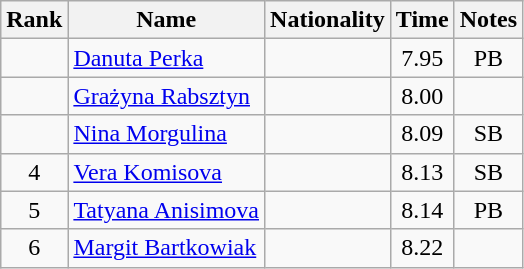<table class="wikitable sortable" style="text-align:center">
<tr>
<th>Rank</th>
<th>Name</th>
<th>Nationality</th>
<th>Time</th>
<th>Notes</th>
</tr>
<tr>
<td></td>
<td align="left"><a href='#'>Danuta Perka</a></td>
<td align=left></td>
<td>7.95</td>
<td>PB</td>
</tr>
<tr>
<td></td>
<td align="left"><a href='#'>Grażyna Rabsztyn</a></td>
<td align=left></td>
<td>8.00</td>
<td></td>
</tr>
<tr>
<td></td>
<td align="left"><a href='#'>Nina Morgulina</a></td>
<td align=left></td>
<td>8.09</td>
<td>SB</td>
</tr>
<tr>
<td>4</td>
<td align="left"><a href='#'>Vera Komisova</a></td>
<td align=left></td>
<td>8.13</td>
<td>SB</td>
</tr>
<tr>
<td>5</td>
<td align="left"><a href='#'>Tatyana Anisimova</a></td>
<td align=left></td>
<td>8.14</td>
<td>PB</td>
</tr>
<tr>
<td>6</td>
<td align="left"><a href='#'>Margit Bartkowiak</a></td>
<td align=left></td>
<td>8.22</td>
<td></td>
</tr>
</table>
